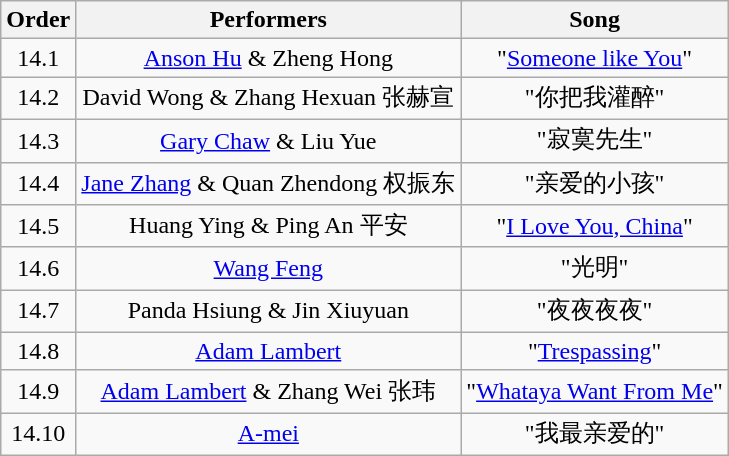<table class="wikitable" style="text-align:center;">
<tr>
<th>Order</th>
<th>Performers</th>
<th>Song</th>
</tr>
<tr>
<td>14.1</td>
<td><a href='#'>Anson Hu</a> & Zheng Hong</td>
<td>"<a href='#'>Someone like You</a>"</td>
</tr>
<tr>
<td>14.2</td>
<td>David Wong & Zhang Hexuan 张赫宣</td>
<td>"你把我灌醉"</td>
</tr>
<tr>
<td>14.3</td>
<td><a href='#'>Gary Chaw</a> & Liu Yue</td>
<td>"寂寞先生"</td>
</tr>
<tr>
<td>14.4</td>
<td><a href='#'>Jane Zhang</a> & Quan Zhendong 权振东</td>
<td>"亲爱的小孩"</td>
</tr>
<tr>
<td>14.5</td>
<td>Huang Ying & Ping An 平安</td>
<td>"<a href='#'>I Love You, China</a>"</td>
</tr>
<tr>
<td>14.6</td>
<td><a href='#'>Wang Feng</a></td>
<td>"光明"</td>
</tr>
<tr>
<td>14.7</td>
<td>Panda Hsiung & Jin Xiuyuan</td>
<td>"夜夜夜夜"</td>
</tr>
<tr>
<td>14.8</td>
<td><a href='#'>Adam Lambert</a></td>
<td>"<a href='#'>Trespassing</a>"</td>
</tr>
<tr>
<td>14.9</td>
<td><a href='#'>Adam Lambert</a> & Zhang Wei 张玮</td>
<td>"<a href='#'>Whataya Want From Me</a>"</td>
</tr>
<tr>
<td>14.10</td>
<td><a href='#'>A-mei</a></td>
<td>"我最亲爱的"</td>
</tr>
</table>
